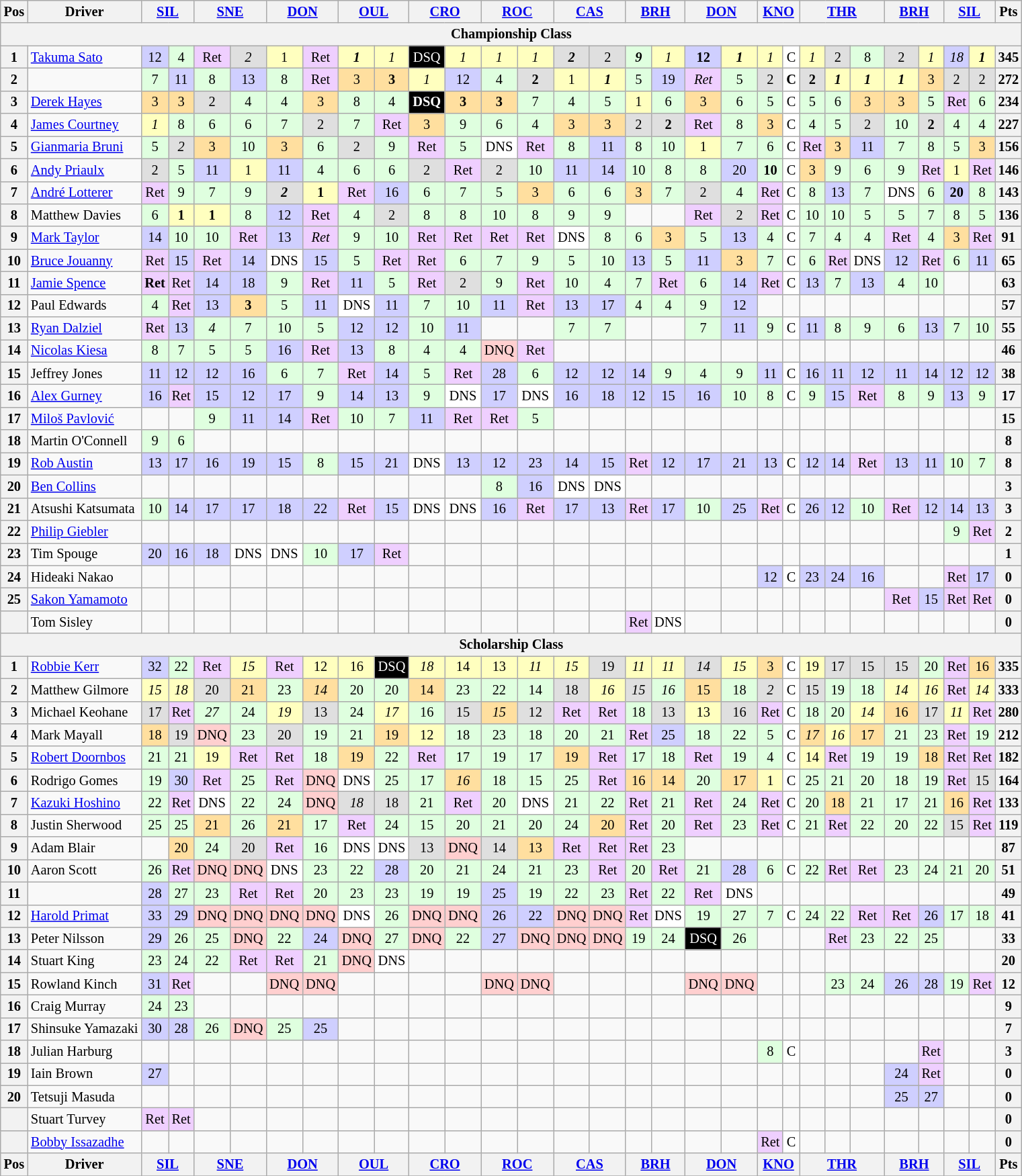<table class="wikitable" style="font-size: 85%; text-align: center">
<tr valign="top">
<th valign="middle">Pos</th>
<th valign="middle">Driver</th>
<th colspan=2><a href='#'>SIL</a><br></th>
<th colspan=2><a href='#'>SNE</a><br></th>
<th colspan=2><a href='#'>DON</a><br></th>
<th colspan=2><a href='#'>OUL</a><br></th>
<th colspan=2><a href='#'>CRO</a><br></th>
<th colspan=2><a href='#'>ROC</a><br></th>
<th colspan=2><a href='#'>CAS</a><br></th>
<th colspan=2><a href='#'>BRH</a><br></th>
<th colspan=2><a href='#'>DON</a><br></th>
<th colspan=2><a href='#'>KNO</a><br></th>
<th colspan=3><a href='#'>THR</a><br></th>
<th colspan=2><a href='#'>BRH</a><br></th>
<th colspan=2><a href='#'>SIL</a><br></th>
<th valign="middle">Pts</th>
</tr>
<tr>
<th colspan=30>Championship Class</th>
</tr>
<tr>
<th>1</th>
<td align=left> <a href='#'>Takuma Sato</a></td>
<td style="background:#CFCFFF;">12</td>
<td style="background:#DFFFDF;">4</td>
<td style="background:#EFCFFF;">Ret</td>
<td style="background:#DFDFDF;"><em>2</em></td>
<td style="background:#FFFFBF;">1</td>
<td style="background:#EFCFFF;">Ret</td>
<td style="background:#FFFFBF;"><strong><em>1</em></strong></td>
<td style="background:#FFFFBF;"><em>1</em></td>
<td style="background:#000000; color:white">DSQ</td>
<td style="background:#FFFFBF;"><em>1</em></td>
<td style="background:#FFFFBF;"><em>1</em></td>
<td style="background:#FFFFBF;"><em>1</em></td>
<td style="background:#DFDFDF;"><strong><em>2</em></strong></td>
<td style="background:#DFDFDF;">2</td>
<td style="background:#DFFFDF;"><strong><em>9</em></strong></td>
<td style="background:#FFFFBF;"><em>1</em></td>
<td style="background:#CFCFFF;"><strong>12</strong></td>
<td style="background:#FFFFBF;"><strong><em>1</em></strong></td>
<td style="background:#FFFFBF;"><em>1</em></td>
<td style="background:#FFFFFF;">C</td>
<td style="background:#FFFFBF;"><em>1</em></td>
<td style="background:#DFDFDF;">2</td>
<td style="background:#DFFFDF;">8</td>
<td style="background:#DFDFDF;">2</td>
<td style="background:#FFFFBF;"><em>1</em></td>
<td style="background:#CFCFFF;"><em>18</em></td>
<td style="background:#FFFFBF;"><strong><em>1</em></strong></td>
<th>345</th>
</tr>
<tr>
<th>2</th>
<td align=left></td>
<td style="background:#DFFFDF;">7</td>
<td style="background:#CFCFFF;">11</td>
<td style="background:#DFFFDF;">8</td>
<td style="background:#CFCFFF;">13</td>
<td style="background:#DFFFDF;">8</td>
<td style="background:#EFCFFF;">Ret</td>
<td style="background:#FFDF9F;">3</td>
<td style="background:#FFDF9F;"><strong>3</strong></td>
<td style="background:#FFFFBF;"><em>1</em></td>
<td style="background:#CFCFFF;">12</td>
<td style="background:#DFFFDF;">4</td>
<td style="background:#DFDFDF;"><strong>2</strong></td>
<td style="background:#FFFFBF;">1</td>
<td style="background:#FFFFBF;"><strong><em>1</em></strong></td>
<td style="background:#DFFFDF;">5</td>
<td style="background:#CFCFFF;">19</td>
<td style="background:#EFCFFF;"><em>Ret</em></td>
<td style="background:#DFFFDF;">5</td>
<td style="background:#DFDFDF;">2</td>
<td style="background:#FFFFFF;"><strong>C</strong></td>
<td style="background:#DFDFDF;"><strong>2</strong></td>
<td style="background:#FFFFBF;"><strong><em>1</em></strong></td>
<td style="background:#FFFFBF;"><strong><em>1</em></strong></td>
<td style="background:#FFFFBF;"><strong><em>1</em></strong></td>
<td style="background:#FFDF9F;">3</td>
<td style="background:#DFDFDF;">2</td>
<td style="background:#DFDFDF;">2</td>
<th>272</th>
</tr>
<tr>
<th>3</th>
<td align=left> <a href='#'>Derek Hayes</a></td>
<td style="background:#FFDF9F;">3</td>
<td style="background:#FFDF9F;">3</td>
<td style="background:#DFDFDF;">2</td>
<td style="background:#DFFFDF;">4</td>
<td style="background:#DFFFDF;">4</td>
<td style="background:#FFDF9F;">3</td>
<td style="background:#DFFFDF;">8</td>
<td style="background:#DFFFDF;">4</td>
<td style="background:#000000; color:white"><strong>DSQ</strong></td>
<td style="background:#FFDF9F;"><strong>3</strong></td>
<td style="background:#FFDF9F;"><strong>3</strong></td>
<td style="background:#DFFFDF;">7</td>
<td style="background:#DFFFDF;">4</td>
<td style="background:#DFFFDF;">5</td>
<td style="background:#FFFFBF;">1</td>
<td style="background:#DFFFDF;">6</td>
<td style="background:#FFDF9F;">3</td>
<td style="background:#DFFFDF;">6</td>
<td style="background:#DFFFDF;">5</td>
<td style="background:#FFFFFF;">C</td>
<td style="background:#DFFFDF;">5</td>
<td style="background:#DFFFDF;">6</td>
<td style="background:#FFDF9F;">3</td>
<td style="background:#FFDF9F;">3</td>
<td style="background:#DFFFDF;">5</td>
<td style="background:#EFCFFF;">Ret</td>
<td style="background:#DFFFDF;">6</td>
<th>234</th>
</tr>
<tr>
<th>4</th>
<td align=left> <a href='#'>James Courtney</a></td>
<td style="background:#FFFFBF;"><em>1</em></td>
<td style="background:#DFFFDF;">8</td>
<td style="background:#DFFFDF;">6</td>
<td style="background:#DFFFDF;">6</td>
<td style="background:#DFFFDF;">7</td>
<td style="background:#DFDFDF;">2</td>
<td style="background:#DFFFDF;">7</td>
<td style="background:#EFCFFF;">Ret</td>
<td style="background:#FFDF9F;">3</td>
<td style="background:#DFFFDF;">9</td>
<td style="background:#DFFFDF;">6</td>
<td style="background:#DFFFDF;">4</td>
<td style="background:#FFDF9F;">3</td>
<td style="background:#FFDF9F;">3</td>
<td style="background:#DFDFDF;">2</td>
<td style="background:#DFDFDF;"><strong>2</strong></td>
<td style="background:#EFCFFF;">Ret</td>
<td style="background:#DFFFDF;">8</td>
<td style="background:#FFDF9F;">3</td>
<td style="background:#FFFFFF;">C</td>
<td style="background:#DFFFDF;">4</td>
<td style="background:#DFFFDF;">5</td>
<td style="background:#DFDFDF;">2</td>
<td style="background:#DFFFDF;">10</td>
<td style="background:#DFDFDF;"><strong>2</strong></td>
<td style="background:#DFFFDF;">4</td>
<td style="background:#DFFFDF;">4</td>
<th>227</th>
</tr>
<tr>
<th>5</th>
<td align=left> <a href='#'>Gianmaria Bruni</a></td>
<td style="background:#DFFFDF;">5</td>
<td style="background:#DFDFDF;"><em>2</em></td>
<td style="background:#FFDF9F;">3</td>
<td style="background:#DFFFDF;">10</td>
<td style="background:#FFDF9F;">3</td>
<td style="background:#DFFFDF;">6</td>
<td style="background:#DFDFDF;">2</td>
<td style="background:#DFFFDF;">9</td>
<td style="background:#EFCFFF;">Ret</td>
<td style="background:#DFFFDF;">5</td>
<td style="background:#FFFFFF;">DNS</td>
<td style="background:#EFCFFF;">Ret</td>
<td style="background:#DFFFDF;">8</td>
<td style="background:#CFCFFF;">11</td>
<td style="background:#DFFFDF;">8</td>
<td style="background:#DFFFDF;">10</td>
<td style="background:#FFFFBF;">1</td>
<td style="background:#DFFFDF;">7</td>
<td style="background:#DFFFDF;">6</td>
<td style="background:#FFFFFF;">C</td>
<td style="background:#EFCFFF;">Ret</td>
<td style="background:#FFDF9F;">3</td>
<td style="background:#CFCFFF;">11</td>
<td style="background:#DFFFDF;">7</td>
<td style="background:#DFFFDF;">8</td>
<td style="background:#DFFFDF;">5</td>
<td style="background:#FFDF9F;">3</td>
<th>156</th>
</tr>
<tr>
<th>6</th>
<td align=left> <a href='#'>Andy Priaulx</a></td>
<td style="background:#DFDFDF;">2</td>
<td style="background:#DFFFDF;">5</td>
<td style="background:#CFCFFF;">11</td>
<td style="background:#FFFFBF;">1</td>
<td style="background:#CFCFFF;">11</td>
<td style="background:#DFFFDF;">4</td>
<td style="background:#DFFFDF;">6</td>
<td style="background:#DFFFDF;">6</td>
<td style="background:#DFDFDF;">2</td>
<td style="background:#EFCFFF;">Ret</td>
<td style="background:#DFDFDF;">2</td>
<td style="background:#DFFFDF;">10</td>
<td style="background:#CFCFFF;">11</td>
<td style="background:#CFCFFF;">14</td>
<td style="background:#DFFFDF;">10</td>
<td style="background:#DFFFDF;">8</td>
<td style="background:#DFFFDF;">8</td>
<td style="background:#CFCFFF;">20</td>
<td style="background:#DFFFDF;"><strong>10</strong></td>
<td style="background:#FFFFFF;">C</td>
<td style="background:#FFDF9F;">3</td>
<td style="background:#DFFFDF;">9</td>
<td style="background:#DFFFDF;">6</td>
<td style="background:#DFFFDF;">9</td>
<td style="background:#EFCFFF;">Ret</td>
<td style="background:#FFFFBF;">1</td>
<td style="background:#EFCFFF;">Ret</td>
<th>146</th>
</tr>
<tr>
<th>7</th>
<td align=left> <a href='#'>André Lotterer</a></td>
<td style="background:#EFCFFF;">Ret</td>
<td style="background:#DFFFDF;">9</td>
<td style="background:#DFFFDF;">7</td>
<td style="background:#DFFFDF;">9</td>
<td style="background:#DFDFDF;"><strong><em>2</em></strong></td>
<td style="background:#FFFFBF;"><strong>1</strong></td>
<td style="background:#EFCFFF;">Ret</td>
<td style="background:#CFCFFF;">16</td>
<td style="background:#DFFFDF;">6</td>
<td style="background:#DFFFDF;">7</td>
<td style="background:#DFFFDF;">5</td>
<td style="background:#FFDF9F;">3</td>
<td style="background:#DFFFDF;">6</td>
<td style="background:#DFFFDF;">6</td>
<td style="background:#FFDF9F;">3</td>
<td style="background:#DFFFDF;">7</td>
<td style="background:#DFDFDF;">2</td>
<td style="background:#DFFFDF;">4</td>
<td style="background:#EFCFFF;">Ret</td>
<td style="background:#FFFFFF;">C</td>
<td style="background:#DFFFDF;">8</td>
<td style="background:#CFCFFF;">13</td>
<td style="background:#DFFFDF;">7</td>
<td style="background:#FFFFFF;">DNS</td>
<td style="background:#DFFFDF;">6</td>
<td style="background:#CFCFFF;"><strong>20</strong></td>
<td style="background:#DFFFDF;">8</td>
<th>143</th>
</tr>
<tr>
<th>8</th>
<td align=left> Matthew Davies</td>
<td style="background:#DFFFDF;">6</td>
<td style="background:#FFFFBF;"><strong>1</strong></td>
<td style="background:#FFFFBF;"><strong>1</strong></td>
<td style="background:#DFFFDF;">8</td>
<td style="background:#CFCFFF;">12</td>
<td style="background:#EFCFFF;">Ret</td>
<td style="background:#DFFFDF;">4</td>
<td style="background:#DFDFDF;">2</td>
<td style="background:#DFFFDF;">8</td>
<td style="background:#DFFFDF;">8</td>
<td style="background:#DFFFDF;">10</td>
<td style="background:#DFFFDF;">8</td>
<td style="background:#DFFFDF;">9</td>
<td style="background:#DFFFDF;">9</td>
<td></td>
<td></td>
<td style="background:#EFCFFF;">Ret</td>
<td style="background:#DFDFDF;">2</td>
<td style="background:#EFCFFF;">Ret</td>
<td style="background:#FFFFFF;">C</td>
<td style="background:#DFFFDF;">10</td>
<td style="background:#DFFFDF;">10</td>
<td style="background:#DFFFDF;">5</td>
<td style="background:#DFFFDF;">5</td>
<td style="background:#DFFFDF;">7</td>
<td style="background:#DFFFDF;">8</td>
<td style="background:#DFFFDF;">5</td>
<th>136</th>
</tr>
<tr>
<th>9</th>
<td align=left> <a href='#'>Mark Taylor</a></td>
<td style="background:#CFCFFF;">14</td>
<td style="background:#DFFFDF;">10</td>
<td style="background:#DFFFDF;">10</td>
<td style="background:#EFCFFF;">Ret</td>
<td style="background:#CFCFFF;">13</td>
<td style="background:#EFCFFF;"><em>Ret</em></td>
<td style="background:#DFFFDF;">9</td>
<td style="background:#DFFFDF;">10</td>
<td style="background:#EFCFFF;">Ret</td>
<td style="background:#EFCFFF;">Ret</td>
<td style="background:#EFCFFF;">Ret</td>
<td style="background:#EFCFFF;">Ret</td>
<td style="background:#FFFFFF;">DNS</td>
<td style="background:#DFFFDF;">8</td>
<td style="background:#DFFFDF;">6</td>
<td style="background:#FFDF9F;">3</td>
<td style="background:#DFFFDF;">5</td>
<td style="background:#CFCFFF;">13</td>
<td style="background:#DFFFDF;">4</td>
<td style="background:#FFFFFF;">C</td>
<td style="background:#DFFFDF;">7</td>
<td style="background:#DFFFDF;">4</td>
<td style="background:#DFFFDF;">4</td>
<td style="background:#EFCFFF;">Ret</td>
<td style="background:#DFFFDF;">4</td>
<td style="background:#FFDF9F;">3</td>
<td style="background:#EFCFFF;">Ret</td>
<th>91</th>
</tr>
<tr>
<th>10</th>
<td align=left> <a href='#'>Bruce Jouanny</a></td>
<td style="background:#EFCFFF;">Ret</td>
<td style="background:#CFCFFF;">15</td>
<td style="background:#EFCFFF;">Ret</td>
<td style="background:#CFCFFF;">14</td>
<td style="background:#FFFFFF;">DNS</td>
<td style="background:#CFCFFF;">15</td>
<td style="background:#DFFFDF;">5</td>
<td style="background:#EFCFFF;">Ret</td>
<td style="background:#EFCFFF;">Ret</td>
<td style="background:#DFFFDF;">6</td>
<td style="background:#DFFFDF;">7</td>
<td style="background:#DFFFDF;">9</td>
<td style="background:#DFFFDF;">5</td>
<td style="background:#DFFFDF;">10</td>
<td style="background:#CFCFFF;">13</td>
<td style="background:#DFFFDF;">5</td>
<td style="background:#CFCFFF;">11</td>
<td style="background:#FFDF9F;">3</td>
<td style="background:#DFFFDF;">7</td>
<td style="background:#FFFFFF;">C</td>
<td style="background:#DFFFDF;">6</td>
<td style="background:#EFCFFF;">Ret</td>
<td style="background:#FFFFFF;">DNS</td>
<td style="background:#CFCFFF;">12</td>
<td style="background:#EFCFFF;">Ret</td>
<td style="background:#DFFFDF;">6</td>
<td style="background:#CFCFFF;">11</td>
<th>65</th>
</tr>
<tr>
<th>11</th>
<td align=left> <a href='#'>Jamie Spence</a></td>
<td style="background:#EFCFFF;"><strong>Ret</strong></td>
<td style="background:#EFCFFF;">Ret</td>
<td style="background:#CFCFFF;">14</td>
<td style="background:#CFCFFF;">18</td>
<td style="background:#DFFFDF;">9</td>
<td style="background:#EFCFFF;">Ret</td>
<td style="background:#CFCFFF;">11</td>
<td style="background:#DFFFDF;">5</td>
<td style="background:#EFCFFF;">Ret</td>
<td style="background:#DFDFDF;">2</td>
<td style="background:#DFFFDF;">9</td>
<td style="background:#EFCFFF;">Ret</td>
<td style="background:#DFFFDF;">10</td>
<td style="background:#DFFFDF;">4</td>
<td style="background:#DFFFDF;">7</td>
<td style="background:#EFCFFF;">Ret</td>
<td style="background:#DFFFDF;">6</td>
<td style="background:#CFCFFF;">14</td>
<td style="background:#EFCFFF;">Ret</td>
<td style="background:#FFFFFF;">C</td>
<td style="background:#CFCFFF;">13</td>
<td style="background:#DFFFDF;">7</td>
<td style="background:#CFCFFF;">13</td>
<td style="background:#DFFFDF;">4</td>
<td style="background:#DFFFDF;">10</td>
<td></td>
<td></td>
<th>63</th>
</tr>
<tr>
<th>12</th>
<td align=left> Paul Edwards</td>
<td style="background:#DFFFDF;">4</td>
<td style="background:#EFCFFF;">Ret</td>
<td style="background:#CFCFFF;">13</td>
<td style="background:#FFDF9F;"><strong>3</strong></td>
<td style="background:#DFFFDF;">5</td>
<td style="background:#CFCFFF;">11</td>
<td style="background:#FFFFFF;">DNS</td>
<td style="background:#CFCFFF;">11</td>
<td style="background:#DFFFDF;">7</td>
<td style="background:#DFFFDF;">10</td>
<td style="background:#CFCFFF;">11</td>
<td style="background:#EFCFFF;">Ret</td>
<td style="background:#CFCFFF;">13</td>
<td style="background:#CFCFFF;">17</td>
<td style="background:#DFFFDF;">4</td>
<td style="background:#DFFFDF;">4</td>
<td style="background:#DFFFDF;">9</td>
<td style="background:#CFCFFF;">12</td>
<td></td>
<td></td>
<td></td>
<td></td>
<td></td>
<td></td>
<td></td>
<td></td>
<td></td>
<th>57</th>
</tr>
<tr>
<th>13</th>
<td align=left> <a href='#'>Ryan Dalziel</a></td>
<td style="background:#EFCFFF;">Ret</td>
<td style="background:#CFCFFF;">13</td>
<td style="background:#DFFFDF;"><em>4</em></td>
<td style="background:#DFFFDF;">7</td>
<td style="background:#DFFFDF;">10</td>
<td style="background:#DFFFDF;">5</td>
<td style="background:#CFCFFF;">12</td>
<td style="background:#CFCFFF;">12</td>
<td style="background:#DFFFDF;">10</td>
<td style="background:#CFCFFF;">11</td>
<td></td>
<td></td>
<td style="background:#DFFFDF;">7</td>
<td style="background:#DFFFDF;">7</td>
<td></td>
<td></td>
<td style="background:#DFFFDF;">7</td>
<td style="background:#CFCFFF;">11</td>
<td style="background:#DFFFDF;">9</td>
<td style="background:#FFFFFF;">C</td>
<td style="background:#CFCFFF;">11</td>
<td style="background:#DFFFDF;">8</td>
<td style="background:#DFFFDF;">9</td>
<td style="background:#DFFFDF;">6</td>
<td style="background:#CFCFFF;">13</td>
<td style="background:#DFFFDF;">7</td>
<td style="background:#DFFFDF;">10</td>
<th>55</th>
</tr>
<tr>
<th>14</th>
<td align=left> <a href='#'>Nicolas Kiesa</a></td>
<td style="background:#DFFFDF;">8</td>
<td style="background:#DFFFDF;">7</td>
<td style="background:#DFFFDF;">5</td>
<td style="background:#DFFFDF;">5</td>
<td style="background:#CFCFFF;">16</td>
<td style="background:#EFCFFF;">Ret</td>
<td style="background:#CFCFFF;">13</td>
<td style="background:#DFFFDF;">8</td>
<td style="background:#DFFFDF;">4</td>
<td style="background:#DFFFDF;">4</td>
<td style="background:#FFCFCF;">DNQ</td>
<td style="background:#EFCFFF;">Ret</td>
<td></td>
<td></td>
<td></td>
<td></td>
<td></td>
<td></td>
<td></td>
<td></td>
<td></td>
<td></td>
<td></td>
<td></td>
<td></td>
<td></td>
<td></td>
<th>46</th>
</tr>
<tr>
<th>15</th>
<td align=left> Jeffrey Jones</td>
<td style="background:#CFCFFF;">11</td>
<td style="background:#CFCFFF;">12</td>
<td style="background:#CFCFFF;">12</td>
<td style="background:#CFCFFF;">16</td>
<td style="background:#DFFFDF;">6</td>
<td style="background:#DFFFDF;">7</td>
<td style="background:#EFCFFF;">Ret</td>
<td style="background:#CFCFFF;">14</td>
<td style="background:#DFFFDF;">5</td>
<td style="background:#EFCFFF;">Ret</td>
<td style="background:#CFCFFF;">28</td>
<td style="background:#DFFFDF;">6</td>
<td style="background:#CFCFFF;">12</td>
<td style="background:#CFCFFF;">12</td>
<td style="background:#CFCFFF;">14</td>
<td style="background:#DFFFDF;">9</td>
<td style="background:#DFFFDF;">4</td>
<td style="background:#DFFFDF;">9</td>
<td style="background:#CFCFFF;">11</td>
<td style="background:#FFFFFF;">C</td>
<td style="background:#CFCFFF;">16</td>
<td style="background:#CFCFFF;">11</td>
<td style="background:#CFCFFF;">12</td>
<td style="background:#CFCFFF;">11</td>
<td style="background:#CFCFFF;">14</td>
<td style="background:#CFCFFF;">12</td>
<td style="background:#CFCFFF;">12</td>
<th>38</th>
</tr>
<tr>
<th>16</th>
<td align=left> <a href='#'>Alex Gurney</a></td>
<td style="background:#CFCFFF;">16</td>
<td style="background:#EFCFFF;">Ret</td>
<td style="background:#CFCFFF;">15</td>
<td style="background:#CFCFFF;">12</td>
<td style="background:#CFCFFF;">17</td>
<td style="background:#DFFFDF;">9</td>
<td style="background:#CFCFFF;">14</td>
<td style="background:#CFCFFF;">13</td>
<td style="background:#DFFFDF;">9</td>
<td style="background:#FFFFFF;">DNS</td>
<td style="background:#CFCFFF;">17</td>
<td style="background:#FFFFFF;">DNS</td>
<td style="background:#CFCFFF;">16</td>
<td style="background:#CFCFFF;">18</td>
<td style="background:#CFCFFF;">12</td>
<td style="background:#CFCFFF;">15</td>
<td style="background:#CFCFFF;">16</td>
<td style="background:#DFFFDF;">10</td>
<td style="background:#DFFFDF;">8</td>
<td style="background:#FFFFFF;">C</td>
<td style="background:#DFFFDF;">9</td>
<td style="background:#CFCFFF;">15</td>
<td style="background:#EFCFFF;">Ret</td>
<td style="background:#DFFFDF;">8</td>
<td style="background:#DFFFDF;">9</td>
<td style="background:#CFCFFF;">13</td>
<td style="background:#DFFFDF;">9</td>
<th>17</th>
</tr>
<tr>
<th>17</th>
<td align=left> <a href='#'>Miloš Pavlović</a></td>
<td></td>
<td></td>
<td style="background:#DFFFDF;">9</td>
<td style="background:#CFCFFF;">11</td>
<td style="background:#CFCFFF;">14</td>
<td style="background:#EFCFFF;">Ret</td>
<td style="background:#DFFFDF;">10</td>
<td style="background:#DFFFDF;">7</td>
<td style="background:#CFCFFF;">11</td>
<td style="background:#EFCFFF;">Ret</td>
<td style="background:#EFCFFF;">Ret</td>
<td style="background:#DFFFDF;">5</td>
<td></td>
<td></td>
<td></td>
<td></td>
<td></td>
<td></td>
<td></td>
<td></td>
<td></td>
<td></td>
<td></td>
<td></td>
<td></td>
<td></td>
<td></td>
<th>15</th>
</tr>
<tr>
<th>18</th>
<td align=left> Martin O'Connell</td>
<td style="background:#DFFFDF;">9</td>
<td style="background:#DFFFDF;">6</td>
<td></td>
<td></td>
<td></td>
<td></td>
<td></td>
<td></td>
<td></td>
<td></td>
<td></td>
<td></td>
<td></td>
<td></td>
<td></td>
<td></td>
<td></td>
<td></td>
<td></td>
<td></td>
<td></td>
<td></td>
<td></td>
<td></td>
<td></td>
<td></td>
<td></td>
<th>8</th>
</tr>
<tr>
<th>19</th>
<td align=left> <a href='#'>Rob Austin</a></td>
<td style="background:#CFCFFF;">13</td>
<td style="background:#CFCFFF;">17</td>
<td style="background:#CFCFFF;">16</td>
<td style="background:#CFCFFF;">19</td>
<td style="background:#CFCFFF;">15</td>
<td style="background:#DFFFDF;">8</td>
<td style="background:#CFCFFF;">15</td>
<td style="background:#CFCFFF;">21</td>
<td style="background:#FFFFFF;">DNS</td>
<td style="background:#CFCFFF;">13</td>
<td style="background:#CFCFFF;">12</td>
<td style="background:#CFCFFF;">23</td>
<td style="background:#CFCFFF;">14</td>
<td style="background:#CFCFFF;">15</td>
<td style="background:#EFCFFF;">Ret</td>
<td style="background:#CFCFFF;">12</td>
<td style="background:#CFCFFF;">17</td>
<td style="background:#CFCFFF;">21</td>
<td style="background:#CFCFFF;">13</td>
<td style="background:#FFFFFF;">C</td>
<td style="background:#CFCFFF;">12</td>
<td style="background:#CFCFFF;">14</td>
<td style="background:#EFCFFF;">Ret</td>
<td style="background:#CFCFFF;">13</td>
<td style="background:#CFCFFF;">11</td>
<td style="background:#DFFFDF;">10</td>
<td style="background:#DFFFDF;">7</td>
<th>8</th>
</tr>
<tr>
<th>20</th>
<td align=left> <a href='#'>Ben Collins</a></td>
<td></td>
<td></td>
<td></td>
<td></td>
<td></td>
<td></td>
<td></td>
<td></td>
<td></td>
<td></td>
<td style="background:#DFFFDF;">8</td>
<td style="background:#CFCFFF;">16</td>
<td style="background:#FFFFFF;">DNS</td>
<td style="background:#FFFFFF;">DNS</td>
<td></td>
<td></td>
<td></td>
<td></td>
<td></td>
<td></td>
<td></td>
<td></td>
<td></td>
<td></td>
<td></td>
<td></td>
<td></td>
<th>3</th>
</tr>
<tr>
<th>21</th>
<td align=left> Atsushi Katsumata</td>
<td style="background:#DFFFDF;">10</td>
<td style="background:#CFCFFF;">14</td>
<td style="background:#CFCFFF;">17</td>
<td style="background:#CFCFFF;">17</td>
<td style="background:#CFCFFF;">18</td>
<td style="background:#CFCFFF;">22</td>
<td style="background:#EFCFFF;">Ret</td>
<td style="background:#CFCFFF;">15</td>
<td style="background:#FFFFFF;">DNS</td>
<td style="background:#FFFFFF;">DNS</td>
<td style="background:#CFCFFF;">16</td>
<td style="background:#EFCFFF;">Ret</td>
<td style="background:#CFCFFF;">17</td>
<td style="background:#CFCFFF;">13</td>
<td style="background:#EFCFFF;">Ret</td>
<td style="background:#CFCFFF;">17</td>
<td style="background:#DFFFDF;">10</td>
<td style="background:#CFCFFF;">25</td>
<td style="background:#EFCFFF;">Ret</td>
<td style="background:#FFFFFF;">C</td>
<td style="background:#CFCFFF;">26</td>
<td style="background:#CFCFFF;">12</td>
<td style="background:#DFFFDF;">10</td>
<td style="background:#EFCFFF;">Ret</td>
<td style="background:#CFCFFF;">12</td>
<td style="background:#CFCFFF;">14</td>
<td style="background:#CFCFFF;">13</td>
<th>3</th>
</tr>
<tr>
<th>22</th>
<td align=left> <a href='#'>Philip Giebler</a></td>
<td></td>
<td></td>
<td></td>
<td></td>
<td></td>
<td></td>
<td></td>
<td></td>
<td></td>
<td></td>
<td></td>
<td></td>
<td></td>
<td></td>
<td></td>
<td></td>
<td></td>
<td></td>
<td></td>
<td></td>
<td></td>
<td></td>
<td></td>
<td></td>
<td></td>
<td style="background:#DFFFDF;">9</td>
<td style="background:#EFCFFF;">Ret</td>
<th>2</th>
</tr>
<tr>
<th>23</th>
<td align=left> Tim Spouge</td>
<td style="background:#CFCFFF;">20</td>
<td style="background:#CFCFFF;">16</td>
<td style="background:#CFCFFF;">18</td>
<td style="background:#FFFFFF;">DNS</td>
<td style="background:#FFFFFF;">DNS</td>
<td style="background:#DFFFDF;">10</td>
<td style="background:#CFCFFF;">17</td>
<td style="background:#EFCFFF;">Ret</td>
<td></td>
<td></td>
<td></td>
<td></td>
<td></td>
<td></td>
<td></td>
<td></td>
<td></td>
<td></td>
<td></td>
<td></td>
<td></td>
<td></td>
<td></td>
<td></td>
<td></td>
<td></td>
<td></td>
<th>1</th>
</tr>
<tr>
<th>24</th>
<td align=left> Hideaki Nakao</td>
<td></td>
<td></td>
<td></td>
<td></td>
<td></td>
<td></td>
<td></td>
<td></td>
<td></td>
<td></td>
<td></td>
<td></td>
<td></td>
<td></td>
<td></td>
<td></td>
<td></td>
<td></td>
<td style="background:#CFCFFF;">12</td>
<td style="background:#FFFFFF;">C</td>
<td style="background:#CFCFFF;">23</td>
<td style="background:#CFCFFF;">24</td>
<td style="background:#CFCFFF;">16</td>
<td></td>
<td></td>
<td style="background:#EFCFFF;">Ret</td>
<td style="background:#CFCFFF;">17</td>
<th>0</th>
</tr>
<tr>
<th>25</th>
<td align=left> <a href='#'>Sakon Yamamoto</a></td>
<td></td>
<td></td>
<td></td>
<td></td>
<td></td>
<td></td>
<td></td>
<td></td>
<td></td>
<td></td>
<td></td>
<td></td>
<td></td>
<td></td>
<td></td>
<td></td>
<td></td>
<td></td>
<td></td>
<td></td>
<td></td>
<td></td>
<td></td>
<td style="background:#EFCFFF;">Ret</td>
<td style="background:#CFCFFF;">15</td>
<td style="background:#EFCFFF;">Ret</td>
<td style="background:#EFCFFF;">Ret</td>
<th>0</th>
</tr>
<tr>
<th></th>
<td align=left> Tom Sisley</td>
<td></td>
<td></td>
<td></td>
<td></td>
<td></td>
<td></td>
<td></td>
<td></td>
<td></td>
<td></td>
<td></td>
<td></td>
<td></td>
<td></td>
<td style="background:#EFCFFF;">Ret</td>
<td style="background:#FFFFFF;">DNS</td>
<td></td>
<td></td>
<td></td>
<td></td>
<td></td>
<td></td>
<td></td>
<td></td>
<td></td>
<td></td>
<td></td>
<th>0</th>
</tr>
<tr>
<th colspan=30>Scholarship Class</th>
</tr>
<tr>
<th>1</th>
<td align=left> <a href='#'>Robbie Kerr</a></td>
<td style="background:#CFCFFF;">32</td>
<td style="background:#DFFFDF;">22</td>
<td style="background:#EFCFFF;">Ret</td>
<td style="background:#FFFFBF;"><em>15</em></td>
<td style="background:#EFCFFF;">Ret</td>
<td style="background:#FFFFBF;">12</td>
<td style="background:#FFFFBF;">16</td>
<td style="background:#000000; color:white">DSQ</td>
<td style="background:#FFFFBF;"><em>18</em></td>
<td style="background:#FFFFBF;">14</td>
<td style="background:#FFFFBF;">13</td>
<td style="background:#FFFFBF;"><em>11</em></td>
<td style="background:#FFFFBF;"><em>15</em></td>
<td style="background:#DFDFDF;">19</td>
<td style="background:#FFFFBF;"><em>11</em></td>
<td style="background:#FFFFBF;"><em>11</em></td>
<td style="background:#DFDFDF;"><em>14</em></td>
<td style="background:#FFFFBF;"><em>15</em></td>
<td style="background:#FFDF9F;">3</td>
<td style="background:#FFFFFF;">C</td>
<td style="background:#FFFFBF;">19</td>
<td style="background:#DFDFDF;">17</td>
<td style="background:#DFDFDF;">15</td>
<td style="background:#DFDFDF;">15</td>
<td style="background:#DFFFDF;">20</td>
<td style="background:#EFCFFF;">Ret</td>
<td style="background:#FFDF9F;">16</td>
<th>335</th>
</tr>
<tr>
<th>2</th>
<td align=left> Matthew Gilmore</td>
<td style="background:#FFFFBF;"><em>15</em></td>
<td style="background:#FFFFBF;"><em>18</em></td>
<td style="background:#DFDFDF;">20</td>
<td style="background:#FFDF9F;">21</td>
<td style="background:#DFFFDF;">23</td>
<td style="background:#FFDF9F;"><em>14</em></td>
<td style="background:#DFFFDF;">20</td>
<td style="background:#DFFFDF;">20</td>
<td style="background:#FFDF9F;">14</td>
<td style="background:#DFFFDF;">23</td>
<td style="background:#DFFFDF;">22</td>
<td style="background:#DFFFDF;">14</td>
<td style="background:#DFDFDF;">18</td>
<td style="background:#FFFFBF;"><em>16</em></td>
<td style="background:#DFDFDF;"><em>15</em></td>
<td style="background:#DFFFDF;"><em>16</em></td>
<td style="background:#FFDF9F;">15</td>
<td style="background:#DFFFDF;">18</td>
<td style="background:#DFDFDF;"><em>2</em></td>
<td style="background:#FFFFFF;">C</td>
<td style="background:#DFDFDF;">15</td>
<td style="background:#DFFFDF;">19</td>
<td style="background:#DFFFDF;">18</td>
<td style="background:#FFFFBF;"><em>14</em></td>
<td style="background:#FFFFBF;"><em>16</em></td>
<td style="background:#EFCFFF;">Ret</td>
<td style="background:#FFFFBF;"><em>14</em></td>
<th>333</th>
</tr>
<tr>
<th>3</th>
<td align=left> Michael Keohane</td>
<td style="background:#DFDFDF;">17</td>
<td style="background:#EFCFFF;">Ret</td>
<td style="background:#DFFFDF;"><em>27</em></td>
<td style="background:#DFFFDF;">24</td>
<td style="background:#FFFFBF;"><em>19</em></td>
<td style="background:#DFDFDF;">13</td>
<td style="background:#DFFFDF;">24</td>
<td style="background:#FFFFBF;"><em>17</em></td>
<td style="background:#DFFFDF;">16</td>
<td style="background:#DFDFDF;">15</td>
<td style="background:#FFDF9F;"><em>15</em></td>
<td style="background:#DFDFDF;">12</td>
<td style="background:#EFCFFF;">Ret</td>
<td style="background:#EFCFFF;">Ret</td>
<td style="background:#DFFFDF;">18</td>
<td style="background:#DFDFDF;">13</td>
<td style="background:#FFFFBF;">13</td>
<td style="background:#DFDFDF;">16</td>
<td style="background:#EFCFFF;">Ret</td>
<td style="background:#FFFFFF;">C</td>
<td style="background:#DFFFDF;">18</td>
<td style="background:#DFFFDF;">20</td>
<td style="background:#FFFFBF;"><em>14</em></td>
<td style="background:#FFDF9F;">16</td>
<td style="background:#DFDFDF;">17</td>
<td style="background:#FFFFBF;"><em>11</em></td>
<td style="background:#EFCFFF;">Ret</td>
<th>280</th>
</tr>
<tr>
<th>4</th>
<td align=left> Mark Mayall</td>
<td style="background:#FFDF9F;">18</td>
<td style="background:#DFDFDF;">19</td>
<td style="background:#FFCFCF;">DNQ</td>
<td style="background:#DFFFDF;">23</td>
<td style="background:#DFDFDF;">20</td>
<td style="background:#DFFFDF;">19</td>
<td style="background:#DFFFDF;">21</td>
<td style="background:#FFDF9F;">19</td>
<td style="background:#FFFFBF;">12</td>
<td style="background:#DFFFDF;">18</td>
<td style="background:#DFFFDF;">23</td>
<td style="background:#DFFFDF;">18</td>
<td style="background:#DFFFDF;">20</td>
<td style="background:#DFFFDF;">21</td>
<td style="background:#EFCFFF;">Ret</td>
<td style="background:#CFCFFF;">25</td>
<td style="background:#DFFFDF;">18</td>
<td style="background:#DFFFDF;">22</td>
<td style="background:#DFFFDF;">5</td>
<td style="background:#FFFFFF;">C</td>
<td style="background:#FFDF9F;"><em>17</em></td>
<td style="background:#FFFFBF;"><em>16</em></td>
<td style="background:#FFDF9F;">17</td>
<td style="background:#DFFFDF;">21</td>
<td style="background:#DFFFDF;">23</td>
<td style="background:#EFCFFF;">Ret</td>
<td style="background:#DFFFDF;">19</td>
<th>212</th>
</tr>
<tr>
<th>5</th>
<td align=left> <a href='#'>Robert Doornbos</a></td>
<td style="background:#DFFFDF;">21</td>
<td style="background:#DFFFDF;">21</td>
<td style="background:#FFFFBF;">19</td>
<td style="background:#EFCFFF;">Ret</td>
<td style="background:#EFCFFF;">Ret</td>
<td style="background:#DFFFDF;">18</td>
<td style="background:#FFDF9F;">19</td>
<td style="background:#DFFFDF;">22</td>
<td style="background:#EFCFFF;">Ret</td>
<td style="background:#DFFFDF;">17</td>
<td style="background:#DFFFDF;">19</td>
<td style="background:#DFFFDF;">17</td>
<td style="background:#FFDF9F;">19</td>
<td style="background:#EFCFFF;">Ret</td>
<td style="background:#DFFFDF;">17</td>
<td style="background:#DFFFDF;">18</td>
<td style="background:#EFCFFF;">Ret</td>
<td style="background:#DFFFDF;">19</td>
<td style="background:#DFFFDF;">4</td>
<td style="background:#FFFFFF;">C</td>
<td style="background:#FFFFBF;">14</td>
<td style="background:#EFCFFF;">Ret</td>
<td style="background:#DFFFDF;">19</td>
<td style="background:#DFFFDF;">19</td>
<td style="background:#FFDF9F;">18</td>
<td style="background:#EFCFFF;">Ret</td>
<td style="background:#EFCFFF;">Ret</td>
<th>182</th>
</tr>
<tr>
<th>6</th>
<td align=left> Rodrigo Gomes</td>
<td style="background:#DFFFDF;">19</td>
<td style="background:#CFCFFF;">30</td>
<td style="background:#EFCFFF;">Ret</td>
<td style="background:#DFFFDF;">25</td>
<td style="background:#EFCFFF;">Ret</td>
<td style="background:#FFCFCF;">DNQ</td>
<td style="background:#FFFFFF;">DNS</td>
<td style="background:#DFFFDF;">25</td>
<td style="background:#DFFFDF;">17</td>
<td style="background:#FFDF9F;"><em>16</em></td>
<td style="background:#DFFFDF;">18</td>
<td style="background:#DFFFDF;">15</td>
<td style="background:#DFFFDF;">25</td>
<td style="background:#EFCFFF;">Ret</td>
<td style="background:#FFDF9F;">16</td>
<td style="background:#FFDF9F;">14</td>
<td style="background:#DFFFDF;">20</td>
<td style="background:#FFDF9F;">17</td>
<td style="background:#FFFFBF;">1</td>
<td style="background:#FFFFFF;">C</td>
<td style="background:#DFFFDF;">25</td>
<td style="background:#DFFFDF;">21</td>
<td style="background:#DFFFDF;">20</td>
<td style="background:#DFFFDF;">18</td>
<td style="background:#DFFFDF;">19</td>
<td style="background:#EFCFFF;">Ret</td>
<td style="background:#DFDFDF;">15</td>
<th>164</th>
</tr>
<tr>
<th>7</th>
<td align=left> <a href='#'>Kazuki Hoshino</a></td>
<td style="background:#DFFFDF;">22</td>
<td style="background:#EFCFFF;">Ret</td>
<td style="background:#FFFFFF;">DNS</td>
<td style="background:#DFFFDF;">22</td>
<td style="background:#DFFFDF;">24</td>
<td style="background:#FFCFCF;">DNQ</td>
<td style="background:#DFDFDF;"><em>18</em></td>
<td style="background:#DFDFDF;">18</td>
<td style="background:#DFFFDF;">21</td>
<td style="background:#EFCFFF;">Ret</td>
<td style="background:#DFFFDF;">20</td>
<td style="background:#FFFFFF;">DNS</td>
<td style="background:#DFFFDF;">21</td>
<td style="background:#DFFFDF;">22</td>
<td style="background:#EFCFFF;">Ret</td>
<td style="background:#DFFFDF;">21</td>
<td style="background:#EFCFFF;">Ret</td>
<td style="background:#DFFFDF;">24</td>
<td style="background:#EFCFFF;">Ret</td>
<td style="background:#FFFFFF;">C</td>
<td style="background:#DFFFDF;">20</td>
<td style="background:#FFDF9F;">18</td>
<td style="background:#DFFFDF;">21</td>
<td style="background:#DFFFDF;">17</td>
<td style="background:#DFFFDF;">21</td>
<td style="background:#FFDF9F;">16</td>
<td style="background:#EFCFFF;">Ret</td>
<th>133</th>
</tr>
<tr>
<th>8</th>
<td align=left> Justin Sherwood</td>
<td style="background:#DFFFDF;">25</td>
<td style="background:#DFFFDF;">25</td>
<td style="background:#FFDF9F;">21</td>
<td style="background:#DFFFDF;">26</td>
<td style="background:#FFDF9F;">21</td>
<td style="background:#DFFFDF;">17</td>
<td style="background:#EFCFFF;">Ret</td>
<td style="background:#DFFFDF;">24</td>
<td style="background:#DFFFDF;">15</td>
<td style="background:#DFFFDF;">20</td>
<td style="background:#DFFFDF;">21</td>
<td style="background:#DFFFDF;">20</td>
<td style="background:#DFFFDF;">24</td>
<td style="background:#FFDF9F;">20</td>
<td style="background:#EFCFFF;">Ret</td>
<td style="background:#DFFFDF;">20</td>
<td style="background:#EFCFFF;">Ret</td>
<td style="background:#DFFFDF;">23</td>
<td style="background:#EFCFFF;">Ret</td>
<td style="background:#FFFFFF;">C</td>
<td style="background:#DFFFDF;">21</td>
<td style="background:#EFCFFF;">Ret</td>
<td style="background:#DFFFDF;">22</td>
<td style="background:#DFFFDF;">20</td>
<td style="background:#DFFFDF;">22</td>
<td style="background:#DFDFDF;">15</td>
<td style="background:#EFCFFF;">Ret</td>
<th>119</th>
</tr>
<tr>
<th>9</th>
<td align=left> Adam Blair</td>
<td></td>
<td style="background:#FFDF9F;">20</td>
<td style="background:#DFFFDF;">24</td>
<td style="background:#DFDFDF;">20</td>
<td style="background:#EFCFFF;">Ret</td>
<td style="background:#DFFFDF;">16</td>
<td style="background:#FFFFFF;">DNS</td>
<td style="background:#FFFFFF;">DNS</td>
<td style="background:#DFDFDF;">13</td>
<td style="background:#FFCFCF;">DNQ</td>
<td style="background:#DFDFDF;">14</td>
<td style="background:#FFDF9F;">13</td>
<td style="background:#EFCFFF;">Ret</td>
<td style="background:#EFCFFF;">Ret</td>
<td style="background:#EFCFFF;">Ret</td>
<td style="background:#DFFFDF;">23</td>
<td></td>
<td></td>
<td></td>
<td></td>
<td></td>
<td></td>
<td></td>
<td></td>
<td></td>
<td></td>
<td></td>
<th>87</th>
</tr>
<tr>
<th>10</th>
<td align=left> Aaron Scott</td>
<td style="background:#DFFFDF;">26</td>
<td style="background:#EFCFFF;">Ret</td>
<td style="background:#FFCFCF;">DNQ</td>
<td style="background:#FFCFCF;">DNQ</td>
<td style="background:#FFFFFF;">DNS</td>
<td style="background:#DFFFDF;">23</td>
<td style="background:#DFFFDF;">22</td>
<td style="background:#CFCFFF;">28</td>
<td style="background:#DFFFDF;">20</td>
<td style="background:#DFFFDF;">21</td>
<td style="background:#DFFFDF;">24</td>
<td style="background:#DFFFDF;">21</td>
<td style="background:#DFFFDF;">23</td>
<td style="background:#EFCFFF;">Ret</td>
<td style="background:#DFFFDF;">20</td>
<td style="background:#EFCFFF;">Ret</td>
<td style="background:#DFFFDF;">21</td>
<td style="background:#CFCFFF;">28</td>
<td style="background:#DFFFDF;">6</td>
<td style="background:#FFFFFF;">C</td>
<td style="background:#DFFFDF;">22</td>
<td style="background:#EFCFFF;">Ret</td>
<td style="background:#EFCFFF;">Ret</td>
<td style="background:#DFFFDF;">23</td>
<td style="background:#DFFFDF;">24</td>
<td style="background:#DFFFDF;">21</td>
<td style="background:#DFFFDF;">20</td>
<th>51</th>
</tr>
<tr>
<th>11</th>
<td align=left></td>
<td style="background:#CFCFFF;">28</td>
<td style="background:#DFFFDF;">27</td>
<td style="background:#DFFFDF;">23</td>
<td style="background:#EFCFFF;">Ret</td>
<td style="background:#EFCFFF;">Ret</td>
<td style="background:#DFFFDF;">20</td>
<td style="background:#DFFFDF;">23</td>
<td style="background:#DFFFDF;">23</td>
<td style="background:#DFFFDF;">19</td>
<td style="background:#DFFFDF;">19</td>
<td style="background:#CFCFFF;">25</td>
<td style="background:#DFFFDF;">19</td>
<td style="background:#DFFFDF;">22</td>
<td style="background:#DFFFDF;">23</td>
<td style="background:#EFCFFF;">Ret</td>
<td style="background:#DFFFDF;">22</td>
<td style="background:#EFCFFF;">Ret</td>
<td style="background:#FFFFFF;">DNS</td>
<td></td>
<td></td>
<td></td>
<td></td>
<td></td>
<td></td>
<td></td>
<td></td>
<td></td>
<th>49</th>
</tr>
<tr>
<th>12</th>
<td align=left> <a href='#'>Harold Primat</a></td>
<td style="background:#CFCFFF;">33</td>
<td style="background:#CFCFFF;">29</td>
<td style="background:#FFCFCF;">DNQ</td>
<td style="background:#FFCFCF;">DNQ</td>
<td style="background:#FFCFCF;">DNQ</td>
<td style="background:#FFCFCF;">DNQ</td>
<td style="background:#FFFFFF;">DNS</td>
<td style="background:#DFFFDF;">26</td>
<td style="background:#FFCFCF;">DNQ</td>
<td style="background:#FFCFCF;">DNQ</td>
<td style="background:#CFCFFF;">26</td>
<td style="background:#CFCFFF;">22</td>
<td style="background:#FFCFCF;">DNQ</td>
<td style="background:#FFCFCF;">DNQ</td>
<td style="background:#EFCFFF;">Ret</td>
<td style="background:#FFFFFF;">DNS</td>
<td style="background:#DFFFDF;">19</td>
<td style="background:#DFFFDF;">27</td>
<td style="background:#DFFFDF;">7</td>
<td style="background:#FFFFFF;">C</td>
<td style="background:#DFFFDF;">24</td>
<td style="background:#DFFFDF;">22</td>
<td style="background:#EFCFFF;">Ret</td>
<td style="background:#EFCFFF;">Ret</td>
<td style="background:#CFCFFF;">26</td>
<td style="background:#DFFFDF;">17</td>
<td style="background:#DFFFDF;">18</td>
<th>41</th>
</tr>
<tr>
<th>13</th>
<td align=left> Peter Nilsson</td>
<td style="background:#CFCFFF;">29</td>
<td style="background:#DFFFDF;">26</td>
<td style="background:#DFFFDF;">25</td>
<td style="background:#FFCFCF;">DNQ</td>
<td style="background:#DFFFDF;">22</td>
<td style="background:#CFCFFF;">24</td>
<td style="background:#FFCFCF;">DNQ</td>
<td style="background:#DFFFDF;">27</td>
<td style="background:#FFCFCF;">DNQ</td>
<td style="background:#DFFFDF;">22</td>
<td style="background:#CFCFFF;">27</td>
<td style="background:#FFCFCF;">DNQ</td>
<td style="background:#FFCFCF;">DNQ</td>
<td style="background:#FFCFCF;">DNQ</td>
<td style="background:#DFFFDF;">19</td>
<td style="background:#DFFFDF;">24</td>
<td style="background:#000000; color:white">DSQ</td>
<td style="background:#DFFFDF;">26</td>
<td></td>
<td></td>
<td></td>
<td style="background:#EFCFFF;">Ret</td>
<td style="background:#DFFFDF;">23</td>
<td style="background:#DFFFDF;">22</td>
<td style="background:#DFFFDF;">25</td>
<td></td>
<td></td>
<th>33</th>
</tr>
<tr>
<th>14</th>
<td align=left> Stuart King</td>
<td style="background:#DFFFDF;">23</td>
<td style="background:#DFFFDF;">24</td>
<td style="background:#DFFFDF;">22</td>
<td style="background:#EFCFFF;">Ret</td>
<td style="background:#EFCFFF;">Ret</td>
<td style="background:#DFFFDF;">21</td>
<td style="background:#FFCFCF;">DNQ</td>
<td style="background:#FFFFFF;">DNS</td>
<td></td>
<td></td>
<td></td>
<td></td>
<td></td>
<td></td>
<td></td>
<td></td>
<td></td>
<td></td>
<td></td>
<td></td>
<td></td>
<td></td>
<td></td>
<td></td>
<td></td>
<td></td>
<td></td>
<th>20</th>
</tr>
<tr>
<th>15</th>
<td align=left> Rowland Kinch</td>
<td style="background:#CFCFFF;">31</td>
<td style="background:#EFCFFF;">Ret</td>
<td></td>
<td></td>
<td style="background:#FFCFCF;">DNQ</td>
<td style="background:#FFCFCF;">DNQ</td>
<td></td>
<td></td>
<td></td>
<td></td>
<td style="background:#FFCFCF;">DNQ</td>
<td style="background:#FFCFCF;">DNQ</td>
<td></td>
<td></td>
<td></td>
<td></td>
<td style="background:#FFCFCF;">DNQ</td>
<td style="background:#FFCFCF;">DNQ</td>
<td></td>
<td></td>
<td></td>
<td style="background:#DFFFDF;">23</td>
<td style="background:#DFFFDF;">24</td>
<td style="background:#CFCFFF;">26</td>
<td style="background:#CFCFFF;">28</td>
<td style="background:#DFFFDF;">19</td>
<td style="background:#EFCFFF;">Ret</td>
<th>12</th>
</tr>
<tr>
<th>16</th>
<td align=left> Craig Murray</td>
<td style="background:#DFFFDF;">24</td>
<td style="background:#DFFFDF;">23</td>
<td></td>
<td></td>
<td></td>
<td></td>
<td></td>
<td></td>
<td></td>
<td></td>
<td></td>
<td></td>
<td></td>
<td></td>
<td></td>
<td></td>
<td></td>
<td></td>
<td></td>
<td></td>
<td></td>
<td></td>
<td></td>
<td></td>
<td></td>
<td></td>
<td></td>
<th>9</th>
</tr>
<tr>
<th>17</th>
<td align=left> Shinsuke Yamazaki</td>
<td style="background:#CFCFFF;">30</td>
<td style="background:#CFCFFF;">28</td>
<td style="background:#DFFFDF;">26</td>
<td style="background:#FFCFCF;">DNQ</td>
<td style="background:#DFFFDF;">25</td>
<td style="background:#CFCFFF;">25</td>
<td></td>
<td></td>
<td></td>
<td></td>
<td></td>
<td></td>
<td></td>
<td></td>
<td></td>
<td></td>
<td></td>
<td></td>
<td></td>
<td></td>
<td></td>
<td></td>
<td></td>
<td></td>
<td></td>
<td></td>
<td></td>
<th>7</th>
</tr>
<tr>
<th>18</th>
<td align=left> Julian Harburg</td>
<td></td>
<td></td>
<td></td>
<td></td>
<td></td>
<td></td>
<td></td>
<td></td>
<td></td>
<td></td>
<td></td>
<td></td>
<td></td>
<td></td>
<td></td>
<td></td>
<td></td>
<td></td>
<td style="background:#DFFFDF;">8</td>
<td style="background:#FFFFFF;">C</td>
<td></td>
<td></td>
<td></td>
<td></td>
<td style="background:#EFCFFF;">Ret</td>
<td></td>
<td></td>
<th>3</th>
</tr>
<tr>
<th>19</th>
<td align=left> Iain Brown</td>
<td style="background:#CFCFFF;">27</td>
<td></td>
<td></td>
<td></td>
<td></td>
<td></td>
<td></td>
<td></td>
<td></td>
<td></td>
<td></td>
<td></td>
<td></td>
<td></td>
<td></td>
<td></td>
<td></td>
<td></td>
<td></td>
<td></td>
<td></td>
<td></td>
<td></td>
<td style="background:#CFCFFF;">24</td>
<td style="background:#EFCFFF;">Ret</td>
<td></td>
<td></td>
<th>0</th>
</tr>
<tr>
<th>20</th>
<td align=left> Tetsuji Masuda</td>
<td></td>
<td></td>
<td></td>
<td></td>
<td></td>
<td></td>
<td></td>
<td></td>
<td></td>
<td></td>
<td></td>
<td></td>
<td></td>
<td></td>
<td></td>
<td></td>
<td></td>
<td></td>
<td></td>
<td></td>
<td></td>
<td></td>
<td></td>
<td style="background:#CFCFFF;">25</td>
<td style="background:#CFCFFF;">27</td>
<td></td>
<td></td>
<th>0</th>
</tr>
<tr>
<th></th>
<td align=left> Stuart Turvey</td>
<td style="background:#EFCFFF;">Ret</td>
<td style="background:#EFCFFF;">Ret</td>
<td></td>
<td></td>
<td></td>
<td></td>
<td></td>
<td></td>
<td></td>
<td></td>
<td></td>
<td></td>
<td></td>
<td></td>
<td></td>
<td></td>
<td></td>
<td></td>
<td></td>
<td></td>
<td></td>
<td></td>
<td></td>
<td></td>
<td></td>
<td></td>
<td></td>
<th>0</th>
</tr>
<tr>
<th></th>
<td align=left> <a href='#'>Bobby Issazadhe</a></td>
<td></td>
<td></td>
<td></td>
<td></td>
<td></td>
<td></td>
<td></td>
<td></td>
<td></td>
<td></td>
<td></td>
<td></td>
<td></td>
<td></td>
<td></td>
<td></td>
<td></td>
<td></td>
<td style="background:#EFCFFF;">Ret</td>
<td style="background:#FFFFFF;">C</td>
<td></td>
<td></td>
<td></td>
<td></td>
<td></td>
<td></td>
<td></td>
<th>0</th>
</tr>
<tr valign="top">
<th valign="middle">Pos</th>
<th valign="middle">Driver</th>
<th colspan=2><a href='#'>SIL</a><br></th>
<th colspan=2><a href='#'>SNE</a><br></th>
<th colspan=2><a href='#'>DON</a><br></th>
<th colspan=2><a href='#'>OUL</a><br></th>
<th colspan=2><a href='#'>CRO</a><br></th>
<th colspan=2><a href='#'>ROC</a><br></th>
<th colspan=2><a href='#'>CAS</a><br></th>
<th colspan=2><a href='#'>BRH</a><br></th>
<th colspan=2><a href='#'>DON</a><br></th>
<th colspan=2><a href='#'>KNO</a><br></th>
<th colspan=3><a href='#'>THR</a><br></th>
<th colspan=2><a href='#'>BRH</a><br></th>
<th colspan=2><a href='#'>SIL</a><br></th>
<th valign="middle">Pts</th>
</tr>
<tr>
</tr>
</table>
